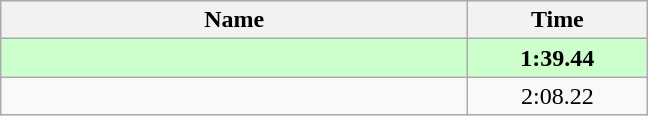<table class="wikitable" style="text-align:center;">
<tr>
<th style="width:19em">Name</th>
<th style="width:7em">Time</th>
</tr>
<tr bgcolor=ccffcc>
<td align=left><strong></strong></td>
<td><strong>1:39.44</strong></td>
</tr>
<tr>
<td align=left></td>
<td>2:08.22</td>
</tr>
</table>
